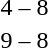<table style="text-align:center">
<tr>
<th width=200></th>
<th width=100></th>
<th width=200></th>
</tr>
<tr>
<td align=right></td>
<td>4 – 8</td>
<td align=left><strong></strong></td>
</tr>
<tr>
<td align=right><strong></strong></td>
<td>9 – 8</td>
<td align=left></td>
</tr>
</table>
